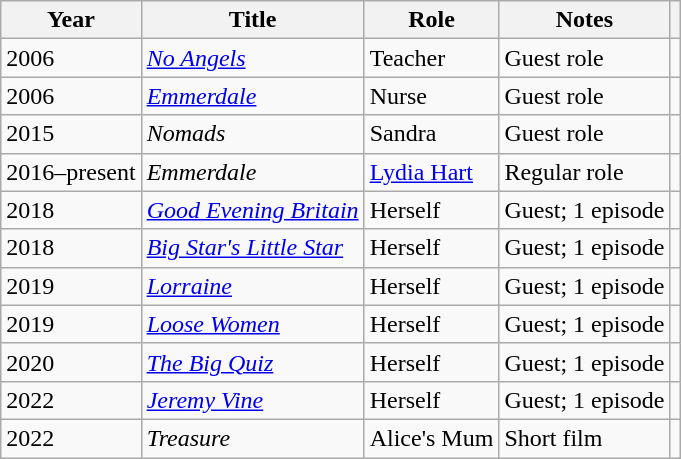<table class="wikitable">
<tr>
<th>Year</th>
<th>Title</th>
<th>Role</th>
<th>Notes</th>
<th></th>
</tr>
<tr>
<td>2006</td>
<td><em><a href='#'>No Angels</a></em></td>
<td>Teacher</td>
<td>Guest role</td>
<td align="center"></td>
</tr>
<tr>
<td>2006</td>
<td><em><a href='#'>Emmerdale</a></em></td>
<td>Nurse</td>
<td>Guest role</td>
<td align="center"></td>
</tr>
<tr>
<td>2015</td>
<td><em>Nomads</em></td>
<td>Sandra</td>
<td>Guest role</td>
<td align="center"></td>
</tr>
<tr>
<td>2016–present</td>
<td><em>Emmerdale</em></td>
<td><a href='#'>Lydia Hart</a></td>
<td>Regular role</td>
<td align="center"></td>
</tr>
<tr>
<td>2018</td>
<td><em><a href='#'>Good Evening Britain</a></em></td>
<td>Herself</td>
<td>Guest; 1 episode</td>
<td align="center"></td>
</tr>
<tr>
<td>2018</td>
<td><em><a href='#'>Big Star's Little Star</a></em></td>
<td>Herself</td>
<td>Guest; 1 episode</td>
<td align="center"></td>
</tr>
<tr>
<td>2019</td>
<td><em><a href='#'>Lorraine</a></em></td>
<td>Herself</td>
<td>Guest; 1 episode</td>
<td align="center"></td>
</tr>
<tr>
<td>2019</td>
<td><em><a href='#'>Loose Women</a></em></td>
<td>Herself</td>
<td>Guest; 1 episode</td>
<td align="center"></td>
</tr>
<tr>
<td>2020</td>
<td><em><a href='#'>The Big Quiz</a></em></td>
<td>Herself</td>
<td>Guest; 1 episode</td>
<td align="center"></td>
</tr>
<tr>
<td>2022</td>
<td><em><a href='#'>Jeremy Vine</a></em></td>
<td>Herself</td>
<td>Guest; 1 episode</td>
<td align="center"></td>
</tr>
<tr>
<td>2022</td>
<td><em>Treasure</em></td>
<td>Alice's Mum</td>
<td>Short film</td>
<td align="center"></td>
</tr>
</table>
